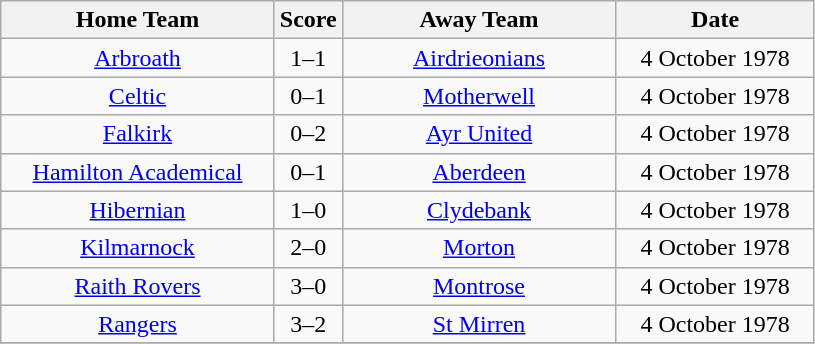<table class="wikitable" style="text-align:center;">
<tr>
<th width=175>Home Team</th>
<th width=20>Score</th>
<th width=175>Away Team</th>
<th width= 125>Date</th>
</tr>
<tr>
<td><a href='#'>Arbroath</a></td>
<td>1–1</td>
<td><a href='#'>Airdrieonians</a></td>
<td>4 October 1978</td>
</tr>
<tr>
<td><a href='#'>Celtic</a></td>
<td>0–1</td>
<td><a href='#'>Motherwell</a></td>
<td>4 October 1978</td>
</tr>
<tr>
<td><a href='#'>Falkirk</a></td>
<td>0–2</td>
<td><a href='#'>Ayr United</a></td>
<td>4 October 1978</td>
</tr>
<tr>
<td><a href='#'>Hamilton Academical</a></td>
<td>0–1</td>
<td><a href='#'>Aberdeen</a></td>
<td>4 October 1978</td>
</tr>
<tr>
<td><a href='#'>Hibernian</a></td>
<td>1–0</td>
<td><a href='#'>Clydebank</a></td>
<td>4 October 1978</td>
</tr>
<tr>
<td><a href='#'>Kilmarnock</a></td>
<td>2–0</td>
<td><a href='#'>Morton</a></td>
<td>4 October 1978</td>
</tr>
<tr>
<td><a href='#'>Raith Rovers</a></td>
<td>3–0</td>
<td><a href='#'>Montrose</a></td>
<td>4 October 1978</td>
</tr>
<tr>
<td><a href='#'>Rangers</a></td>
<td>3–2</td>
<td><a href='#'>St Mirren</a></td>
<td>4 October 1978</td>
</tr>
<tr>
</tr>
</table>
